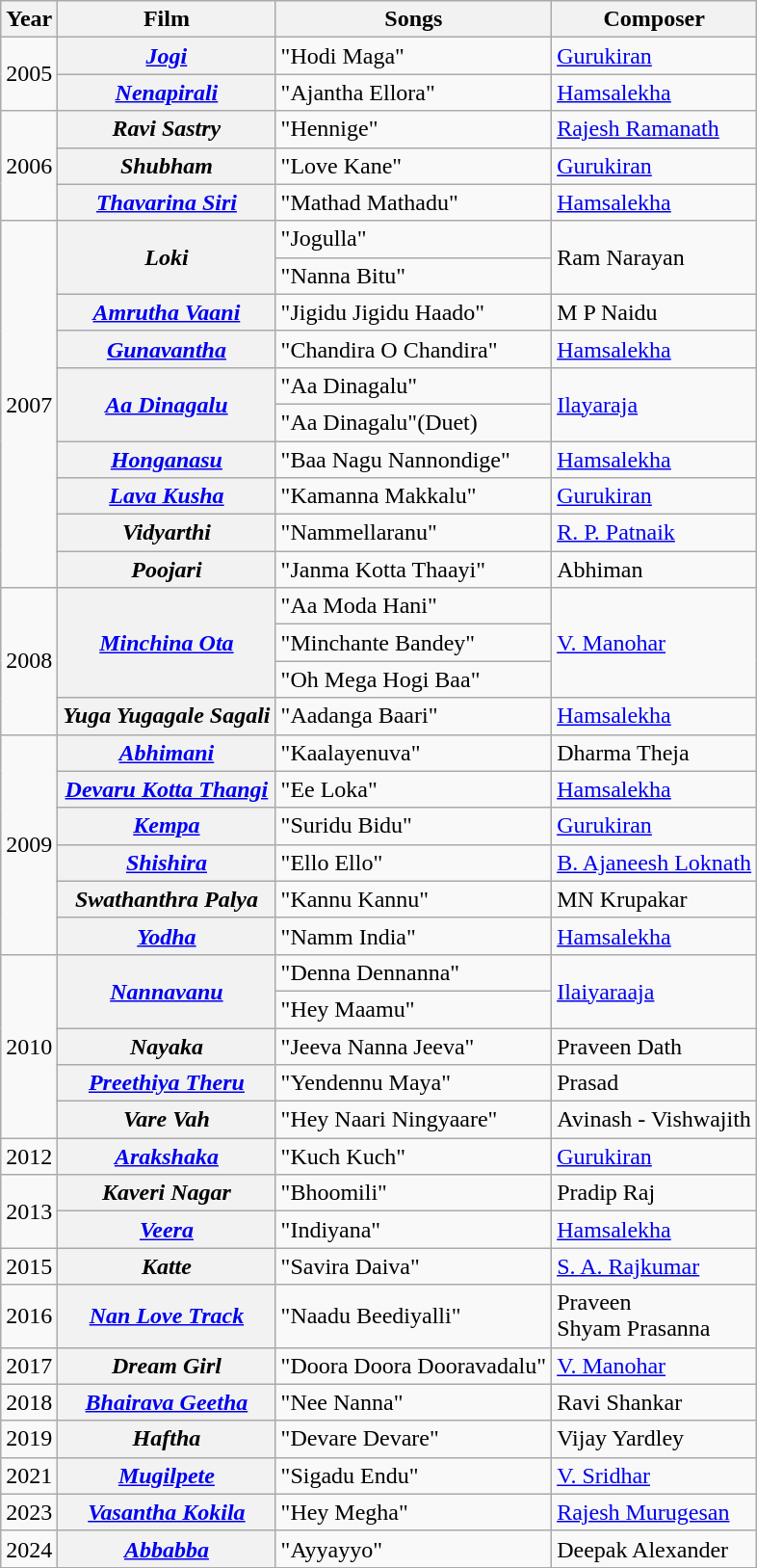<table class="wikitable sortable">
<tr>
<th>Year</th>
<th>Film</th>
<th>Songs</th>
<th>Composer</th>
</tr>
<tr>
<td rowspan="2">2005</td>
<th><a href='#'><em>Jogi</em></a></th>
<td>"Hodi Maga"</td>
<td><a href='#'>Gurukiran</a></td>
</tr>
<tr>
<th><em><a href='#'>Nenapirali</a></em></th>
<td>"Ajantha Ellora"</td>
<td><a href='#'>Hamsalekha</a></td>
</tr>
<tr>
<td rowspan="3">2006</td>
<th><em>Ravi Sastry</em></th>
<td>"Hennige"</td>
<td><a href='#'>Rajesh Ramanath</a></td>
</tr>
<tr>
<th><em>Shubham</em></th>
<td>"Love Kane"</td>
<td><a href='#'>Gurukiran</a></td>
</tr>
<tr>
<th><em><a href='#'>Thavarina Siri</a></em></th>
<td>"Mathad Mathadu"</td>
<td><a href='#'>Hamsalekha</a></td>
</tr>
<tr>
<td rowspan="10">2007</td>
<th rowspan="2"><em>Loki</em></th>
<td>"Jogulla"</td>
<td rowspan="2">Ram Narayan</td>
</tr>
<tr>
<td>"Nanna Bitu"</td>
</tr>
<tr>
<th><em><a href='#'>Amrutha Vaani</a></em></th>
<td>"Jigidu Jigidu Haado"</td>
<td>M P Naidu</td>
</tr>
<tr>
<th><em><a href='#'>Gunavantha</a></em></th>
<td>"Chandira O Chandira"</td>
<td><a href='#'>Hamsalekha</a></td>
</tr>
<tr>
<th rowspan=2><em><a href='#'>Aa Dinagalu</a></em></th>
<td>"Aa Dinagalu"</td>
<td rowspan=2><a href='#'>Ilayaraja</a></td>
</tr>
<tr>
<td>"Aa Dinagalu"(Duet)</td>
</tr>
<tr>
<th><em><a href='#'>Honganasu</a></em></th>
<td>"Baa Nagu Nannondige"</td>
<td><a href='#'>Hamsalekha</a></td>
</tr>
<tr>
<th><a href='#'><em>Lava Kusha</em></a></th>
<td>"Kamanna Makkalu"</td>
<td><a href='#'>Gurukiran</a></td>
</tr>
<tr>
<th><em>Vidyarthi</em></th>
<td>"Nammellaranu"</td>
<td><a href='#'>R. P. Patnaik</a></td>
</tr>
<tr>
<th><em>Poojari</em></th>
<td>"Janma Kotta Thaayi"</td>
<td>Abhiman</td>
</tr>
<tr>
<td rowspan="4">2008</td>
<th rowspan=3><a href='#'><em>Minchina Ota</em></a></th>
<td>"Aa Moda Hani"</td>
<td rowspan=3><a href='#'>V. Manohar</a></td>
</tr>
<tr>
<td>"Minchante Bandey"</td>
</tr>
<tr>
<td>"Oh Mega Hogi Baa"</td>
</tr>
<tr>
<th><em>Yuga Yugagale Sagali</em></th>
<td>"Aadanga Baari"</td>
<td><a href='#'>Hamsalekha</a></td>
</tr>
<tr>
<td rowspan="6">2009</td>
<th><a href='#'><em>Abhimani</em></a></th>
<td>"Kaalayenuva"</td>
<td>Dharma Theja</td>
</tr>
<tr>
<th><a href='#'><em>Devaru Kotta Thangi</em></a></th>
<td>"Ee Loka"</td>
<td><a href='#'>Hamsalekha</a></td>
</tr>
<tr>
<th><em><a href='#'>Kempa</a></em></th>
<td>"Suridu Bidu"</td>
<td><a href='#'>Gurukiran</a></td>
</tr>
<tr>
<th><a href='#'><em>Shishira</em></a></th>
<td>"Ello Ello"</td>
<td><a href='#'>B. Ajaneesh Loknath</a></td>
</tr>
<tr>
<th><em>Swathanthra Palya</em></th>
<td>"Kannu Kannu"</td>
<td>MN Krupakar</td>
</tr>
<tr>
<th><em><a href='#'>Yodha</a></em></th>
<td>"Namm India"</td>
<td><a href='#'>Hamsalekha</a></td>
</tr>
<tr>
<td rowspan="5">2010</td>
<th rowspan="2"><em><a href='#'>Nannavanu</a></em></th>
<td>"Denna Dennanna"</td>
<td rowspan="2"><a href='#'>Ilaiyaraaja</a></td>
</tr>
<tr>
<td>"Hey Maamu"</td>
</tr>
<tr>
<th><em>Nayaka</em></th>
<td>"Jeeva Nanna Jeeva"</td>
<td>Praveen Dath</td>
</tr>
<tr>
<th><em><a href='#'>Preethiya Theru</a></em></th>
<td>"Yendennu Maya"</td>
<td>Prasad</td>
</tr>
<tr>
<th><em>Vare Vah</em></th>
<td>"Hey Naari Ningyaare"</td>
<td>Avinash - Vishwajith</td>
</tr>
<tr>
<td>2012</td>
<th><em><a href='#'>Arakshaka</a></em></th>
<td>"Kuch Kuch"</td>
<td><a href='#'>Gurukiran</a></td>
</tr>
<tr>
<td rowspan="2">2013</td>
<th><em>Kaveri Nagar</em></th>
<td>"Bhoomili"</td>
<td>Pradip Raj</td>
</tr>
<tr>
<th><em><a href='#'>Veera</a></em></th>
<td>"Indiyana"</td>
<td><a href='#'>Hamsalekha</a></td>
</tr>
<tr>
<td>2015</td>
<th><em>Katte</em></th>
<td>"Savira Daiva"</td>
<td><a href='#'>S. A. Rajkumar</a></td>
</tr>
<tr>
<td>2016</td>
<th><em><a href='#'>Nan Love Track</a></em></th>
<td>"Naadu Beediyalli"</td>
<td>Praveen<br>Shyam Prasanna</td>
</tr>
<tr>
<td>2017</td>
<th><em>Dream Girl</em></th>
<td>"Doora Doora Dooravadalu"</td>
<td><a href='#'>V. Manohar</a></td>
</tr>
<tr>
<td>2018</td>
<th><em><a href='#'>Bhairava Geetha</a></em></th>
<td>"Nee Nanna"</td>
<td>Ravi Shankar</td>
</tr>
<tr>
<td>2019</td>
<th><em>Haftha</em></th>
<td>"Devare Devare"</td>
<td>Vijay Yardley</td>
</tr>
<tr>
<td>2021</td>
<th><em><a href='#'>Mugilpete</a></em></th>
<td>"Sigadu Endu"</td>
<td><a href='#'>V. Sridhar</a></td>
</tr>
<tr>
<td>2023</td>
<th><a href='#'><em>Vasantha Kokila</em></a></th>
<td>"Hey Megha"</td>
<td><a href='#'>Rajesh Murugesan</a></td>
</tr>
<tr>
<td>2024</td>
<th><em><a href='#'>Abbabba</a></em></th>
<td>"Ayyayyo"</td>
<td>Deepak Alexander</td>
</tr>
<tr>
</tr>
</table>
